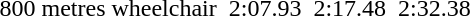<table>
<tr>
</tr>
<tr>
<td>800 metres wheelchair</td>
<td></td>
<td>2:07.93</td>
<td></td>
<td>2:17.48</td>
<td></td>
<td>2:32.38</td>
</tr>
</table>
